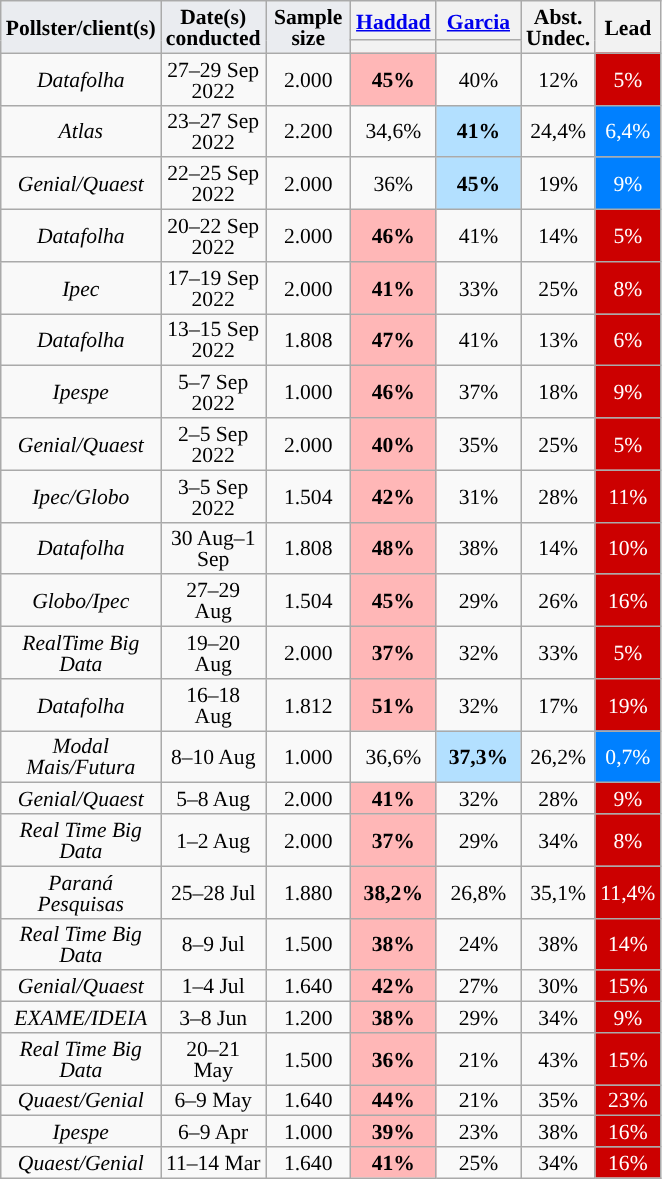<table class="wikitable sortable" style="text-align:center;font-size:90%;line-height:14px;">
<tr>
<td rowspan="2" class="unsortable" style="width:50px;background:#eaecf0;"><strong>Pollster/client(s)</strong></td>
<td rowspan="2" class="unsortable" style="width:50px;background:#eaecf0;"><strong>Date(s)<br>conducted</strong></td>
<td rowspan="2" class="unsortable" style="width:50px;background:#eaecf0;"><strong>Sample<br>size</strong></td>
<th class="unsortable" style="width:50px;"><a href='#'>Haddad</a><br></th>
<th class="unsortable" style="width:50px;"><a href='#'>Garcia</a><br></th>
<th rowspan="2" class="unsortable">Abst.<br>Undec.</th>
<th rowspan="2" data-sort-type="number">Lead</th>
</tr>
<tr>
<th data-sort-type="number" class="sortable" style="background:"></th>
<th data-sort-type="number" class="sortable" style="background:"></th>
</tr>
<tr>
<td><em>Datafolha</em></td>
<td>27–29 Sep 2022</td>
<td>2.000</td>
<td style="background:#ffb7b7;"><strong>45%</strong></td>
<td>40%</td>
<td>12%</td>
<td style="background:#CC0000;color:#FFFFFF;">5%</td>
</tr>
<tr>
<td><em>Atlas</em></td>
<td>23–27 Sep 2022</td>
<td>2.200</td>
<td>34,6%</td>
<td style="background:#B3E0FF;"><strong>41%</strong></td>
<td>24,4%</td>
<td style="background:#0080FF;color:#FFFFFF;">6,4%</td>
</tr>
<tr>
<td><em>Genial/Quaest</em></td>
<td>22–25 Sep 2022</td>
<td>2.000</td>
<td>36%</td>
<td style="background:#B3E0FF;"><strong>45%</strong></td>
<td>19%</td>
<td style="background:#0080FF;color:#FFFFFF;">9%</td>
</tr>
<tr>
<td><em>Datafolha</em></td>
<td>20–22 Sep 2022</td>
<td>2.000</td>
<td style="background:#ffb7b7;"><strong>46%</strong></td>
<td>41%</td>
<td>14%</td>
<td style="background:#CC0000;color:#FFFFFF;">5%</td>
</tr>
<tr>
<td><em>Ipec</em></td>
<td>17–19 Sep 2022</td>
<td>2.000</td>
<td style="background:#ffb7b7;"><strong>41%</strong></td>
<td>33%</td>
<td>25%</td>
<td style="background:#CC0000;color:#FFFFFF;">8%</td>
</tr>
<tr>
<td><em>Datafolha</em></td>
<td>13–15 Sep 2022</td>
<td>1.808</td>
<td style="background:#ffb7b7;"><strong>47%</strong></td>
<td>41%</td>
<td>13%</td>
<td style="background:#CC0000;color:#FFFFFF;">6%</td>
</tr>
<tr>
<td><em>Ipespe</em></td>
<td>5–7 Sep 2022</td>
<td>1.000</td>
<td style="background:#ffb7b7;"><strong>46%</strong></td>
<td>37%</td>
<td>18%</td>
<td style="background:#CC0000;color:#FFFFFF;">9%</td>
</tr>
<tr>
<td><em>Genial/Quaest</em></td>
<td>2–5 Sep 2022</td>
<td>2.000</td>
<td style="background:#ffb7b7;"><strong>40%</strong></td>
<td>35%</td>
<td>25%</td>
<td style="background:#CC0000;color:#FFFFFF;">5%</td>
</tr>
<tr>
<td><em>Ipec/Globo</em></td>
<td>3–5 Sep 2022</td>
<td>1.504</td>
<td style="background:#ffb7b7;"><strong>42%</strong></td>
<td>31%</td>
<td>28%</td>
<td style="background:#CC0000;color:#FFFFFF;">11%</td>
</tr>
<tr>
<td><em>Datafolha</em></td>
<td>30 Aug–1 Sep</td>
<td>1.808</td>
<td style="background:#ffb7b7;"><strong>48%</strong></td>
<td>38%</td>
<td>14%</td>
<td style="background:#CC0000;color:#FFFFFF;">10%</td>
</tr>
<tr>
<td><em>Globo/Ipec</em></td>
<td>27–29 Aug</td>
<td>1.504</td>
<td style="background:#ffb7b7;"><strong>45%</strong></td>
<td>29%</td>
<td>26%</td>
<td style="background:#CC0000;color:#FFFFFF;">16%</td>
</tr>
<tr>
<td><em>RealTime Big Data</em></td>
<td>19–20 Aug</td>
<td>2.000</td>
<td style="background:#ffb7b7;"><strong>37%</strong></td>
<td>32%</td>
<td>33%</td>
<td style="background:#CC0000;color:#FFFFFF;">5%</td>
</tr>
<tr>
<td><em>Datafolha</em></td>
<td>16–18 Aug</td>
<td>1.812</td>
<td style="background:#ffb7b7;"><strong>51%</strong></td>
<td>32%</td>
<td>17%</td>
<td style="background:#CC0000;color:#FFFFFF;">19%</td>
</tr>
<tr>
<td><em>Modal Mais/Futura</em></td>
<td>8–10 Aug</td>
<td>1.000</td>
<td>36,6%</td>
<td style="background:#B3E0FF;"><strong>37,3%</strong></td>
<td>26,2%</td>
<td style="background:#0080FF;color:#FFFFFF;">0,7%</td>
</tr>
<tr>
<td><em>Genial/Quaest</em></td>
<td>5–8 Aug</td>
<td>2.000</td>
<td style="background:#ffb7b7;"><strong>41%</strong></td>
<td>32%</td>
<td>28%</td>
<td style="background:#CC0000;color:#FFFFFF;">9%</td>
</tr>
<tr>
<td><em>Real Time Big Data</em></td>
<td>1–2 Aug</td>
<td>2.000</td>
<td style="background:#ffb7b7;"><strong>37%</strong></td>
<td>29%</td>
<td>34%</td>
<td style="background:#CC0000;color:#FFFFFF;">8%</td>
</tr>
<tr>
<td><em>Paraná Pesquisas</em></td>
<td>25–28 Jul</td>
<td>1.880</td>
<td style="background:#ffb7b7;"><strong>38,2%</strong></td>
<td>26,8%</td>
<td>35,1%</td>
<td style="background:#CC0000;color:#FFFFFF;">11,4%</td>
</tr>
<tr>
<td><em>Real Time Big Data</em></td>
<td>8–9 Jul</td>
<td>1.500</td>
<td style="background:#ffb7b7;"><strong>38%</strong></td>
<td>24%</td>
<td>38%</td>
<td style="background:#CC0000;color:#FFFFFF;">14%</td>
</tr>
<tr>
<td><em>Genial/Quaest</em></td>
<td>1–4 Jul</td>
<td>1.640</td>
<td style="background:#ffb7b7;"><strong>42%</strong></td>
<td>27%</td>
<td>30%</td>
<td style="background:#CC0000;color:#FFFFFF;">15%</td>
</tr>
<tr>
<td><em>EXAME/IDEIA</em></td>
<td>3–8 Jun</td>
<td>1.200</td>
<td style="background:#ffb7b7;"><strong>38%</strong></td>
<td>29%</td>
<td>34%</td>
<td style="background:#CC0000;color:#FFFFFF;">9%</td>
</tr>
<tr>
<td><em>Real Time Big Data</em></td>
<td>20–21 May</td>
<td>1.500</td>
<td style="background:#ffb7b7;"><strong>36%</strong></td>
<td>21%</td>
<td>43%</td>
<td style="background:#CC0000;color:#FFFFFF;">15%</td>
</tr>
<tr>
<td><em>Quaest/Genial</em></td>
<td>6–9 May</td>
<td>1.640</td>
<td style="background:#ffb7b7;"><strong>44%</strong></td>
<td>21%</td>
<td>35%</td>
<td style="background:#CC0000;color:#FFFFFF;">23%</td>
</tr>
<tr>
<td><em>Ipespe</em></td>
<td>6–9 Apr</td>
<td>1.000</td>
<td style="background:#ffb7b7;"><strong>39%</strong></td>
<td>23%</td>
<td>38%</td>
<td style="background:#CC0000;color:#FFFFFF;">16%</td>
</tr>
<tr>
<td><em>Quaest/Genial</em></td>
<td>11–14 Mar</td>
<td>1.640</td>
<td style="background:#ffb7b7;"><strong>41%</strong></td>
<td>25%</td>
<td>34%</td>
<td style="background:#CC0000;color:#FFFFFF;">16%</td>
</tr>
</table>
